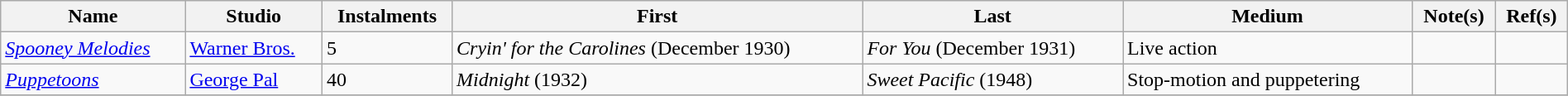<table class="wikitable" style="width:100%;" style="font-size: 100%;">
<tr style="text-align:center;">
<th>Name</th>
<th>Studio</th>
<th>Instalments</th>
<th>First</th>
<th>Last</th>
<th>Medium</th>
<th>Note(s)</th>
<th>Ref(s)</th>
</tr>
<tr>
<td><em><a href='#'>Spooney Melodies</a></em></td>
<td><a href='#'>Warner Bros.</a></td>
<td>5</td>
<td><em>Cryin' for the Carolines</em> (December 1930)</td>
<td><em>For You</em> (December 1931)</td>
<td>Live action</td>
<td></td>
<td></td>
</tr>
<tr>
<td><em><a href='#'>Puppetoons</a></em></td>
<td><a href='#'>George Pal</a></td>
<td>40</td>
<td><em>Midnight</em> (1932)</td>
<td><em>Sweet Pacific</em> (1948)</td>
<td>Stop-motion and puppetering</td>
<td></td>
<td></td>
</tr>
<tr>
</tr>
</table>
